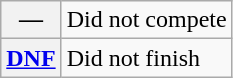<table class="wikitable">
<tr>
<th scope="row">—</th>
<td>Did not compete</td>
</tr>
<tr>
<th scope="row"><a href='#'>DNF</a></th>
<td>Did not finish</td>
</tr>
</table>
